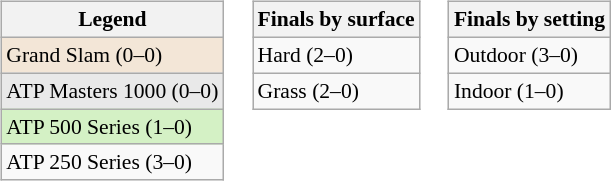<table>
<tr valign="top">
<td><br><table class="wikitable" style=font-size:90%>
<tr>
<th>Legend</th>
</tr>
<tr style="background:#f3e6d7;">
<td>Grand Slam (0–0)</td>
</tr>
<tr style="background:#e9e9e9;">
<td>ATP Masters 1000 (0–0)</td>
</tr>
<tr style="background:#d4f1c5;">
<td>ATP 500 Series (1–0)</td>
</tr>
<tr>
<td>ATP 250 Series (3–0)</td>
</tr>
</table>
</td>
<td><br><table class="wikitable" style=font-size:90%>
<tr>
<th>Finals by surface</th>
</tr>
<tr>
<td>Hard (2–0)</td>
</tr>
<tr>
<td>Grass (2–0)</td>
</tr>
</table>
</td>
<td><br><table class="wikitable" style=font-size:90%>
<tr>
<th>Finals by setting</th>
</tr>
<tr>
<td>Outdoor (3–0)</td>
</tr>
<tr>
<td>Indoor (1–0)</td>
</tr>
</table>
</td>
</tr>
</table>
